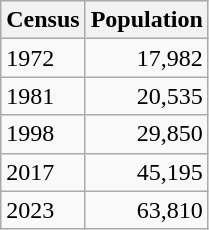<table class="wikitable">
<tr>
<th>Census</th>
<th>Population</th>
</tr>
<tr>
<td>1972</td>
<td style="text-align:right">17,982</td>
</tr>
<tr>
<td>1981</td>
<td style="text-align:right">20,535</td>
</tr>
<tr>
<td>1998</td>
<td style="text-align:right">29,850</td>
</tr>
<tr>
<td>2017</td>
<td style="text-align:right">45,195</td>
</tr>
<tr>
<td>2023</td>
<td style="text-align:right">63,810</td>
</tr>
</table>
